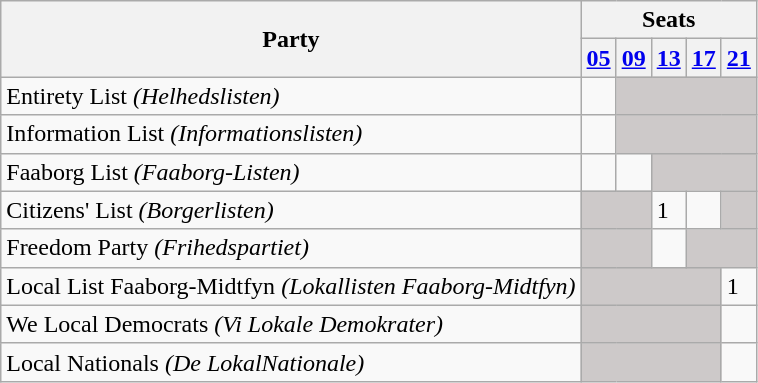<table class="wikitable">
<tr>
<th rowspan=2>Party</th>
<th colspan=11>Seats</th>
</tr>
<tr>
<th><a href='#'>05</a></th>
<th><a href='#'>09</a></th>
<th><a href='#'>13</a></th>
<th><a href='#'>17</a></th>
<th><a href='#'>21</a></th>
</tr>
<tr>
<td>Entirety List <em>(Helhedslisten)</em></td>
<td></td>
<td style="background:#CDC9C9;" colspan=4></td>
</tr>
<tr>
<td>Information List <em>(Informationslisten)</em></td>
<td></td>
<td style="background:#CDC9C9;" colspan=4></td>
</tr>
<tr>
<td>Faaborg List <em>(Faaborg-Listen)</em></td>
<td></td>
<td></td>
<td style="background:#CDC9C9;" colspan=3></td>
</tr>
<tr>
<td>Citizens' List <em>(Borgerlisten)</em></td>
<td style="background:#CDC9C9;" colspan=2></td>
<td>1</td>
<td></td>
<td style="background:#CDC9C9;"></td>
</tr>
<tr>
<td>Freedom Party <em>(Frihedspartiet)</em></td>
<td style="background:#CDC9C9;" colspan=2></td>
<td></td>
<td style="background:#CDC9C9;" colspan=2></td>
</tr>
<tr>
<td>Local List Faaborg-Midtfyn <em>(Lokallisten Faaborg-Midtfyn)</em></td>
<td style="background:#CDC9C9;" colspan=4></td>
<td>1</td>
</tr>
<tr>
<td>We Local Democrats <em>(Vi Lokale Demokrater)</em></td>
<td style="background:#CDC9C9;" colspan=4></td>
<td></td>
</tr>
<tr>
<td>Local Nationals <em>(De LokalNationale)</em></td>
<td style="background:#CDC9C9;" colspan=4></td>
<td></td>
</tr>
</table>
